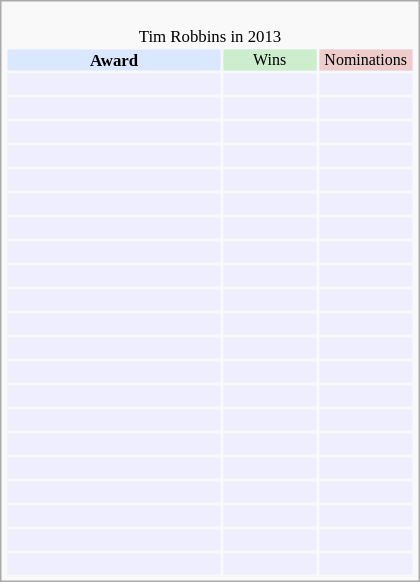<table class="infobox" style="width: 25em; text-align: left; font-size: 70%; vertical-align: middle;">
<tr>
<td colspan="3" style="text-align:center;"> <br> Tim Robbins in 2013</td>
</tr>
<tr bgcolor="#D9E8FF" style="text-align:center;">
<th style="vertical-align: middle;">Award</th>
<td style="background:#cceecc; font-size:8pt;" width="60px">Wins</td>
<td style="background:#eecccc; font-size:8pt;" width="60px">Nominations</td>
</tr>
<tr bgcolor="#eeeeff">
<td align="center"><br></td>
<td></td>
<td></td>
</tr>
<tr bgcolor="#eeeeff">
<td align="center"><br></td>
<td></td>
<td></td>
</tr>
<tr bgcolor="#eeeeff">
<td align="center"><br></td>
<td></td>
<td></td>
</tr>
<tr bgcolor="#eeeeff">
<td align="center"><br></td>
<td></td>
<td></td>
</tr>
<tr bgcolor="#eeeeff">
<td align="center"><br></td>
<td></td>
<td></td>
</tr>
<tr bgcolor="#eeeeff">
<td align="center"><br></td>
<td></td>
<td></td>
</tr>
<tr bgcolor="#eeeeff">
<td align="center"><br></td>
<td></td>
<td></td>
</tr>
<tr bgcolor="#eeeeff">
<td align="center"><br></td>
<td></td>
<td></td>
</tr>
<tr bgcolor="#eeeeff">
<td align="center"><br></td>
<td></td>
<td></td>
</tr>
<tr bgcolor="#eeeeff">
<td align="center"><br></td>
<td></td>
<td></td>
</tr>
<tr bgcolor="#eeeeff">
<td align="center"><br></td>
<td></td>
<td></td>
</tr>
<tr bgcolor="#eeeeff">
<td align="center"><br></td>
<td></td>
<td></td>
</tr>
<tr bgcolor="#eeeeff">
<td align="center"><br></td>
<td></td>
<td></td>
</tr>
<tr bgcolor="#eeeeff">
<td align="center"><br></td>
<td></td>
<td></td>
</tr>
<tr bgcolor="#eeeeff">
<td align="center"><br></td>
<td></td>
<td></td>
</tr>
<tr bgcolor="#eeeeff">
<td align="center"><br></td>
<td></td>
<td></td>
</tr>
<tr bgcolor="#eeeeff">
<td align="center"><br></td>
<td></td>
<td></td>
</tr>
<tr bgcolor="#eeeeff">
<td align="center"><br></td>
<td></td>
<td></td>
</tr>
<tr bgcolor="#eeeeff">
<td align="center"><br></td>
<td></td>
<td></td>
</tr>
<tr bgcolor="#eeeeff">
<td align="center"><br></td>
<td></td>
<td></td>
</tr>
<tr bgcolor="#eeeeff">
<td align="center"><br></td>
<td></td>
<td></td>
</tr>
</table>
